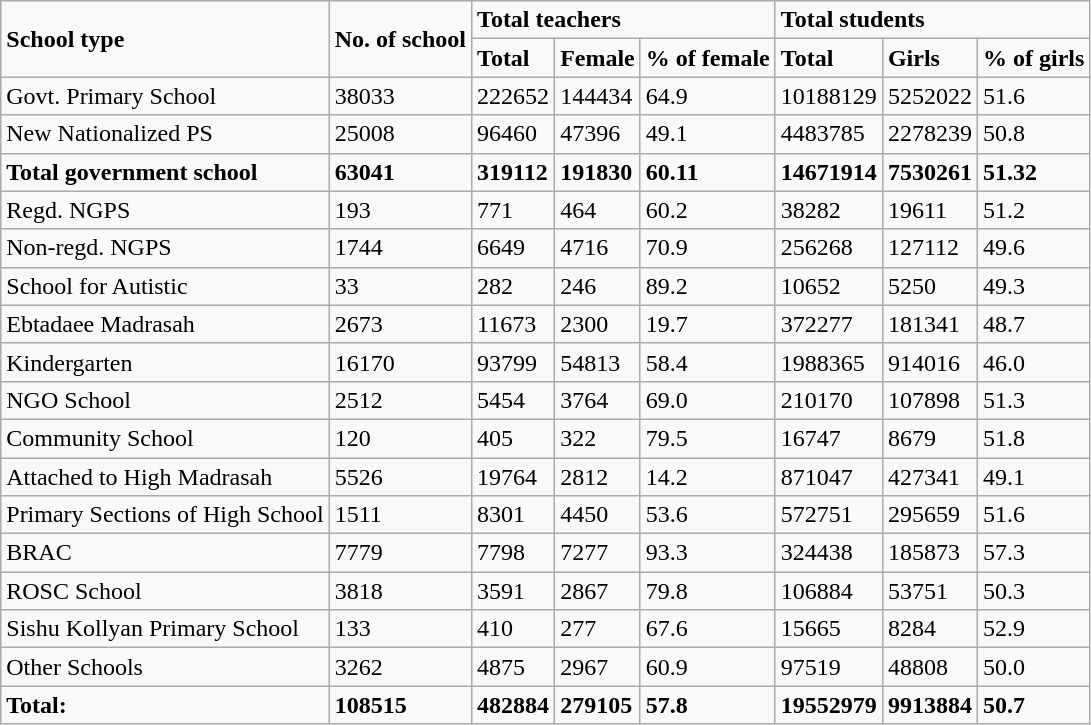<table class="wikitable">
<tr>
<td rowspan="2"><strong>School type</strong></td>
<td rowspan="2"><strong>No. of school</strong></td>
<td colspan="3"><strong>Total teachers</strong></td>
<td colspan="3"><strong>Total students</strong></td>
</tr>
<tr>
<td><strong>Total</strong></td>
<td><strong>Female</strong></td>
<td><strong>% of female</strong></td>
<td><strong>Total</strong></td>
<td><strong>Girls</strong></td>
<td><strong>% of girls</strong></td>
</tr>
<tr>
<td>Govt. Primary School</td>
<td>38033</td>
<td>222652</td>
<td>144434</td>
<td>64.9</td>
<td>10188129</td>
<td>5252022</td>
<td>51.6</td>
</tr>
<tr>
<td>New Nationalized PS</td>
<td>25008</td>
<td>96460</td>
<td>47396</td>
<td>49.1</td>
<td>4483785</td>
<td>2278239</td>
<td>50.8</td>
</tr>
<tr>
<td><strong>Total government school</strong></td>
<td><strong>63041</strong></td>
<td><strong>319112</strong></td>
<td><strong>191830</strong></td>
<td><strong>60.11</strong></td>
<td><strong>14671914</strong></td>
<td><strong>7530261</strong></td>
<td><strong>51.32</strong></td>
</tr>
<tr>
<td>Regd. NGPS</td>
<td>193</td>
<td>771</td>
<td>464</td>
<td>60.2</td>
<td>38282</td>
<td>19611</td>
<td>51.2</td>
</tr>
<tr>
<td>Non-regd. NGPS</td>
<td>1744</td>
<td>6649</td>
<td>4716</td>
<td>70.9</td>
<td>256268</td>
<td>127112</td>
<td>49.6</td>
</tr>
<tr>
<td>School for Autistic</td>
<td>33</td>
<td>282</td>
<td>246</td>
<td>89.2</td>
<td>10652</td>
<td>5250</td>
<td>49.3</td>
</tr>
<tr>
<td>Ebtadaee Madrasah</td>
<td>2673</td>
<td>11673</td>
<td>2300</td>
<td>19.7</td>
<td>372277</td>
<td>181341</td>
<td>48.7</td>
</tr>
<tr>
<td>Kindergarten</td>
<td>16170</td>
<td>93799</td>
<td>54813</td>
<td>58.4</td>
<td>1988365</td>
<td>914016</td>
<td>46.0</td>
</tr>
<tr>
<td>NGO School</td>
<td>2512</td>
<td>5454</td>
<td>3764</td>
<td>69.0</td>
<td>210170</td>
<td>107898</td>
<td>51.3</td>
</tr>
<tr>
<td>Community School</td>
<td>120</td>
<td>405</td>
<td>322</td>
<td>79.5</td>
<td>16747</td>
<td>8679</td>
<td>51.8</td>
</tr>
<tr>
<td>Attached to High Madrasah</td>
<td>5526</td>
<td>19764</td>
<td>2812</td>
<td>14.2</td>
<td>871047</td>
<td>427341</td>
<td>49.1</td>
</tr>
<tr>
<td>Primary Sections of High School</td>
<td>1511</td>
<td>8301</td>
<td>4450</td>
<td>53.6</td>
<td>572751</td>
<td>295659</td>
<td>51.6</td>
</tr>
<tr>
<td>BRAC</td>
<td>7779</td>
<td>7798</td>
<td>7277</td>
<td>93.3</td>
<td>324438</td>
<td>185873</td>
<td>57.3</td>
</tr>
<tr>
<td>ROSC School</td>
<td>3818</td>
<td>3591</td>
<td>2867</td>
<td>79.8</td>
<td>106884</td>
<td>53751</td>
<td>50.3</td>
</tr>
<tr>
<td>Sishu Kollyan Primary School</td>
<td>133</td>
<td>410</td>
<td>277</td>
<td>67.6</td>
<td>15665</td>
<td>8284</td>
<td>52.9</td>
</tr>
<tr>
<td>Other Schools</td>
<td>3262</td>
<td>4875</td>
<td>2967</td>
<td>60.9</td>
<td>97519</td>
<td>48808</td>
<td>50.0</td>
</tr>
<tr>
<td><strong>Total:</strong></td>
<td><strong>108515</strong></td>
<td><strong>482884</strong></td>
<td><strong>279105</strong></td>
<td><strong>57.8</strong></td>
<td><strong>19552979</strong></td>
<td><strong>9913884</strong></td>
<td><strong>50.7</strong></td>
</tr>
</table>
